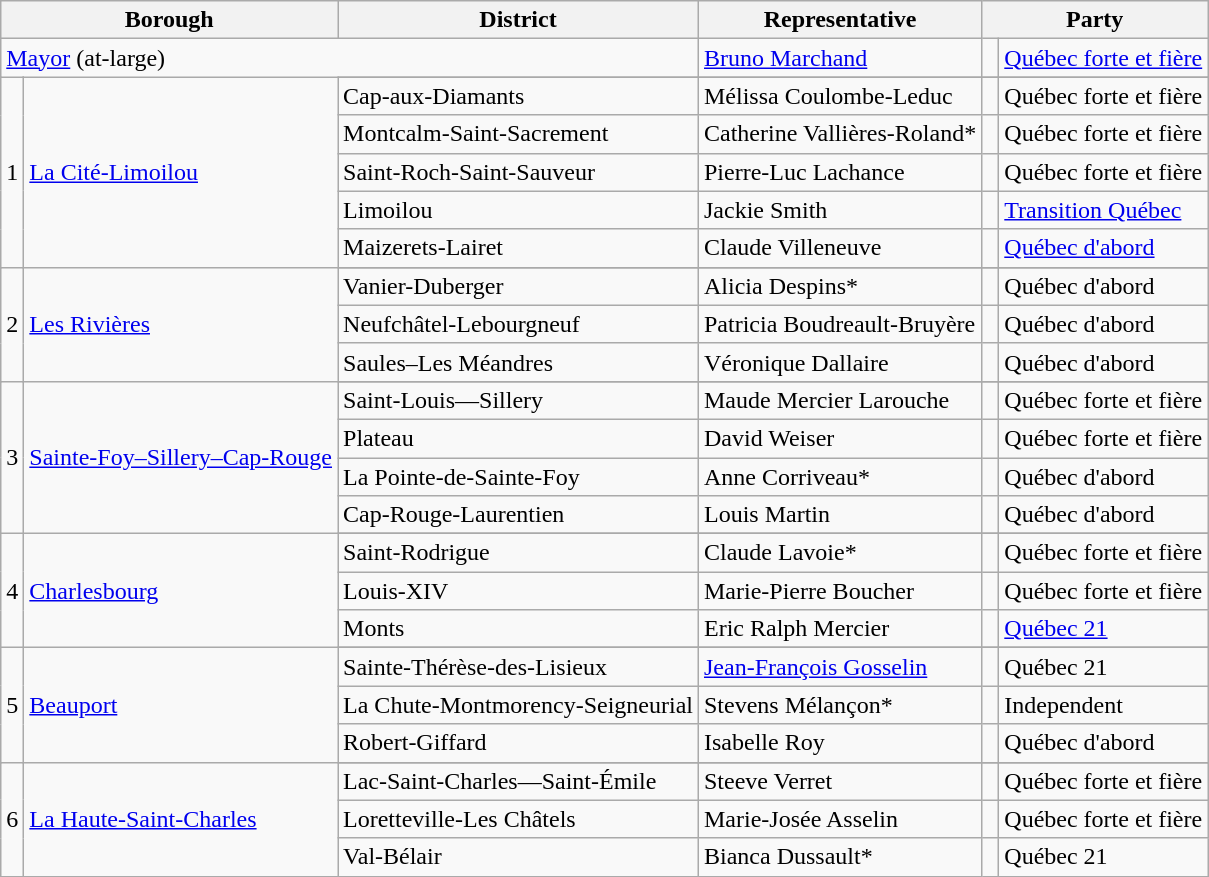<table class="wikitable">
<tr>
<th colspan="2">Borough</th>
<th>District</th>
<th>Representative</th>
<th colspan="2">Party</th>
</tr>
<tr>
<td colspan="3"><a href='#'>Mayor</a> (at-large)</td>
<td><a href='#'>Bruno Marchand</a></td>
<td> </td>
<td><a href='#'>Québec forte et fière</a></td>
</tr>
<tr>
<td rowspan="6">1</td>
<td rowspan="6"><a href='#'>La Cité-Limoilou</a></td>
</tr>
<tr>
<td>Cap-aux-Diamants</td>
<td>Mélissa Coulombe-Leduc</td>
<td> </td>
<td>Québec forte et fière</td>
</tr>
<tr>
<td>Montcalm-Saint-Sacrement</td>
<td>Catherine Vallières-Roland*</td>
<td> </td>
<td>Québec forte et fière</td>
</tr>
<tr>
<td>Saint-Roch-Saint-Sauveur</td>
<td>Pierre-Luc Lachance</td>
<td> </td>
<td>Québec forte et fière</td>
</tr>
<tr>
<td>Limoilou</td>
<td>Jackie Smith</td>
<td> </td>
<td><a href='#'>Transition Québec</a></td>
</tr>
<tr>
<td>Maizerets-Lairet</td>
<td>Claude Villeneuve</td>
<td> </td>
<td><a href='#'>Québec d'abord</a></td>
</tr>
<tr>
<td rowspan="4">2</td>
<td rowspan="4"><a href='#'>Les Rivières</a></td>
</tr>
<tr>
<td>Vanier-Duberger</td>
<td>Alicia Despins*</td>
<td> </td>
<td>Québec d'abord</td>
</tr>
<tr>
<td>Neufchâtel-Lebourgneuf</td>
<td>Patricia Boudreault-Bruyère</td>
<td> </td>
<td>Québec d'abord</td>
</tr>
<tr>
<td>Saules–Les Méandres</td>
<td>Véronique Dallaire</td>
<td> </td>
<td>Québec d'abord</td>
</tr>
<tr>
<td rowspan="5">3</td>
<td rowspan="5"><a href='#'>Sainte-Foy–Sillery–Cap-Rouge</a></td>
</tr>
<tr>
<td>Saint-Louis—Sillery</td>
<td>Maude Mercier Larouche</td>
<td> </td>
<td>Québec forte et fière</td>
</tr>
<tr>
<td>Plateau</td>
<td>David Weiser</td>
<td> </td>
<td>Québec forte et fière</td>
</tr>
<tr>
<td>La Pointe-de-Sainte-Foy</td>
<td>Anne Corriveau*</td>
<td> </td>
<td>Québec d'abord</td>
</tr>
<tr>
<td>Cap-Rouge-Laurentien</td>
<td>Louis Martin</td>
<td> </td>
<td>Québec d'abord</td>
</tr>
<tr>
<td rowspan="4">4</td>
<td rowspan="4"><a href='#'>Charlesbourg</a></td>
</tr>
<tr>
<td>Saint-Rodrigue</td>
<td>Claude Lavoie*</td>
<td> </td>
<td>Québec forte et fière</td>
</tr>
<tr>
<td>Louis-XIV</td>
<td>Marie-Pierre Boucher</td>
<td> </td>
<td>Québec forte et fière</td>
</tr>
<tr>
<td>Monts</td>
<td>Eric Ralph Mercier</td>
<td> </td>
<td><a href='#'>Québec 21</a></td>
</tr>
<tr>
<td rowspan="4">5</td>
<td rowspan="4"><a href='#'>Beauport</a></td>
</tr>
<tr>
<td>Sainte-Thérèse-des-Lisieux</td>
<td><a href='#'>Jean-François Gosselin</a></td>
<td> </td>
<td>Québec 21</td>
</tr>
<tr>
<td>La Chute-Montmorency-Seigneurial</td>
<td>Stevens Mélançon*</td>
<td> </td>
<td>Independent</td>
</tr>
<tr>
<td>Robert-Giffard</td>
<td>Isabelle Roy</td>
<td> </td>
<td>Québec d'abord</td>
</tr>
<tr>
<td rowspan="4">6</td>
<td rowspan="4"><a href='#'>La Haute-Saint-Charles</a></td>
</tr>
<tr>
<td>Lac-Saint-Charles—Saint-Émile</td>
<td>Steeve Verret</td>
<td> </td>
<td>Québec forte et fière</td>
</tr>
<tr>
<td>Loretteville-Les Châtels</td>
<td>Marie-Josée Asselin</td>
<td> </td>
<td>Québec forte et fière</td>
</tr>
<tr>
<td>Val-Bélair</td>
<td>Bianca Dussault*</td>
<td> </td>
<td>Québec 21</td>
</tr>
</table>
